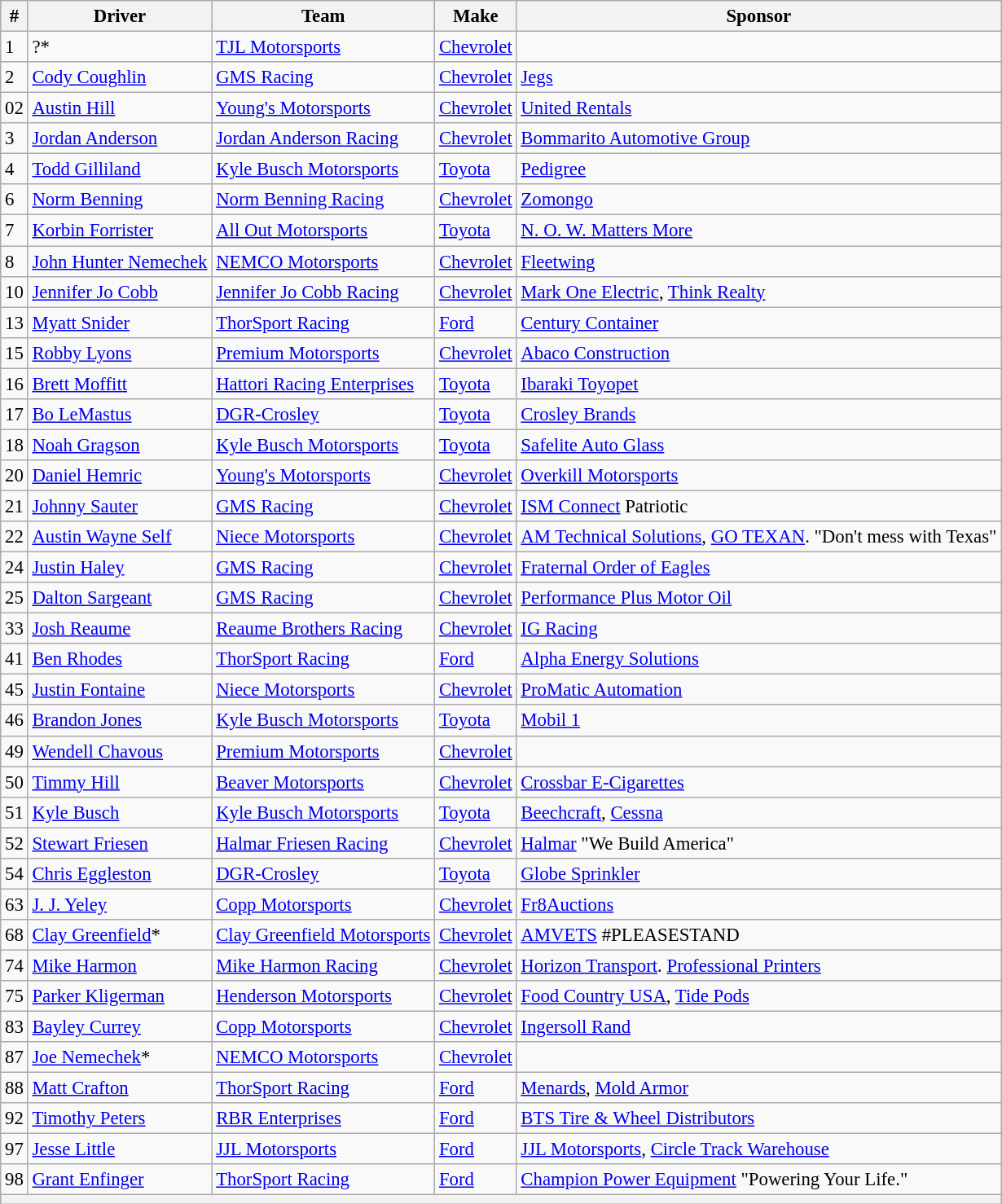<table class="wikitable" style="font-size:95%">
<tr>
<th>#</th>
<th>Driver</th>
<th>Team</th>
<th>Make</th>
<th>Sponsor</th>
</tr>
<tr>
<td>1</td>
<td>?*</td>
<td><a href='#'>TJL Motorsports</a></td>
<td><a href='#'>Chevrolet</a></td>
<td></td>
</tr>
<tr>
<td>2</td>
<td><a href='#'>Cody Coughlin</a></td>
<td><a href='#'>GMS Racing</a></td>
<td><a href='#'>Chevrolet</a></td>
<td><a href='#'>Jegs</a></td>
</tr>
<tr>
<td>02</td>
<td><a href='#'>Austin Hill</a></td>
<td><a href='#'>Young's Motorsports</a></td>
<td><a href='#'>Chevrolet</a></td>
<td><a href='#'>United Rentals</a></td>
</tr>
<tr>
<td>3</td>
<td><a href='#'>Jordan Anderson</a></td>
<td><a href='#'>Jordan Anderson Racing</a></td>
<td><a href='#'>Chevrolet</a></td>
<td><a href='#'>Bommarito Automotive Group</a></td>
</tr>
<tr>
<td>4</td>
<td><a href='#'>Todd Gilliland</a></td>
<td><a href='#'>Kyle Busch Motorsports</a></td>
<td><a href='#'>Toyota</a></td>
<td><a href='#'>Pedigree</a></td>
</tr>
<tr>
<td>6</td>
<td><a href='#'>Norm Benning</a></td>
<td><a href='#'>Norm Benning Racing</a></td>
<td><a href='#'>Chevrolet</a></td>
<td><a href='#'>Zomongo</a></td>
</tr>
<tr>
<td>7</td>
<td><a href='#'>Korbin Forrister</a></td>
<td><a href='#'>All Out Motorsports</a></td>
<td><a href='#'>Toyota</a></td>
<td><a href='#'>N. O. W. Matters More</a></td>
</tr>
<tr>
<td>8</td>
<td><a href='#'>John Hunter Nemechek</a></td>
<td><a href='#'>NEMCO Motorsports</a></td>
<td><a href='#'>Chevrolet</a></td>
<td><a href='#'>Fleetwing</a></td>
</tr>
<tr>
<td>10</td>
<td><a href='#'>Jennifer Jo Cobb</a></td>
<td><a href='#'>Jennifer Jo Cobb Racing</a></td>
<td><a href='#'>Chevrolet</a></td>
<td><a href='#'>Mark One Electric</a>, <a href='#'>Think Realty</a></td>
</tr>
<tr>
<td>13</td>
<td><a href='#'>Myatt Snider</a></td>
<td><a href='#'>ThorSport Racing</a></td>
<td><a href='#'>Ford</a></td>
<td><a href='#'>Century Container</a></td>
</tr>
<tr>
<td>15</td>
<td><a href='#'>Robby Lyons</a></td>
<td><a href='#'>Premium Motorsports</a></td>
<td><a href='#'>Chevrolet</a></td>
<td><a href='#'>Abaco Construction</a></td>
</tr>
<tr>
<td>16</td>
<td><a href='#'>Brett Moffitt</a></td>
<td><a href='#'>Hattori Racing Enterprises</a></td>
<td><a href='#'>Toyota</a></td>
<td><a href='#'>Ibaraki Toyopet</a></td>
</tr>
<tr>
<td>17</td>
<td><a href='#'>Bo LeMastus</a></td>
<td><a href='#'>DGR-Crosley</a></td>
<td><a href='#'>Toyota</a></td>
<td><a href='#'>Crosley Brands</a></td>
</tr>
<tr>
<td>18</td>
<td><a href='#'>Noah Gragson</a></td>
<td><a href='#'>Kyle Busch Motorsports</a></td>
<td><a href='#'>Toyota</a></td>
<td><a href='#'>Safelite Auto Glass</a></td>
</tr>
<tr>
<td>20</td>
<td><a href='#'>Daniel Hemric</a></td>
<td><a href='#'>Young's Motorsports</a></td>
<td><a href='#'>Chevrolet</a></td>
<td><a href='#'>Overkill Motorsports</a></td>
</tr>
<tr>
<td>21</td>
<td><a href='#'>Johnny Sauter</a></td>
<td><a href='#'>GMS Racing</a></td>
<td><a href='#'>Chevrolet</a></td>
<td><a href='#'>ISM Connect</a> Patriotic</td>
</tr>
<tr>
<td>22</td>
<td><a href='#'>Austin Wayne Self</a></td>
<td><a href='#'>Niece Motorsports</a></td>
<td><a href='#'>Chevrolet</a></td>
<td><a href='#'>AM Technical Solutions</a>, <a href='#'>GO TEXAN</a>. "Don't mess with Texas"</td>
</tr>
<tr>
<td>24</td>
<td><a href='#'>Justin Haley</a></td>
<td><a href='#'>GMS Racing</a></td>
<td><a href='#'>Chevrolet</a></td>
<td><a href='#'>Fraternal Order of Eagles</a></td>
</tr>
<tr>
<td>25</td>
<td><a href='#'>Dalton Sargeant</a></td>
<td><a href='#'>GMS Racing</a></td>
<td><a href='#'>Chevrolet</a></td>
<td><a href='#'>Performance Plus Motor Oil</a></td>
</tr>
<tr>
<td>33</td>
<td><a href='#'>Josh Reaume</a></td>
<td><a href='#'>Reaume Brothers Racing</a></td>
<td><a href='#'>Chevrolet</a></td>
<td><a href='#'>IG Racing</a></td>
</tr>
<tr>
<td>41</td>
<td><a href='#'>Ben Rhodes</a></td>
<td><a href='#'>ThorSport Racing</a></td>
<td><a href='#'>Ford</a></td>
<td><a href='#'>Alpha Energy Solutions</a></td>
</tr>
<tr>
<td>45</td>
<td><a href='#'>Justin Fontaine</a></td>
<td><a href='#'>Niece Motorsports</a></td>
<td><a href='#'>Chevrolet</a></td>
<td><a href='#'>ProMatic Automation</a></td>
</tr>
<tr>
<td>46</td>
<td><a href='#'>Brandon Jones</a></td>
<td><a href='#'>Kyle Busch Motorsports</a></td>
<td><a href='#'>Toyota</a></td>
<td><a href='#'>Mobil 1</a></td>
</tr>
<tr>
<td>49</td>
<td><a href='#'>Wendell Chavous</a></td>
<td><a href='#'>Premium Motorsports</a></td>
<td><a href='#'>Chevrolet</a></td>
<td></td>
</tr>
<tr>
<td>50</td>
<td><a href='#'>Timmy Hill</a></td>
<td><a href='#'>Beaver Motorsports</a></td>
<td><a href='#'>Chevrolet</a></td>
<td><a href='#'>Crossbar E-Cigarettes</a></td>
</tr>
<tr>
<td>51</td>
<td><a href='#'>Kyle Busch</a></td>
<td><a href='#'>Kyle Busch Motorsports</a></td>
<td><a href='#'>Toyota</a></td>
<td><a href='#'>Beechcraft</a>, <a href='#'>Cessna</a></td>
</tr>
<tr>
<td>52</td>
<td><a href='#'>Stewart Friesen</a></td>
<td><a href='#'>Halmar Friesen Racing</a></td>
<td><a href='#'>Chevrolet</a></td>
<td><a href='#'>Halmar</a> "We Build America"</td>
</tr>
<tr>
<td>54</td>
<td><a href='#'>Chris Eggleston</a></td>
<td><a href='#'>DGR-Crosley</a></td>
<td><a href='#'>Toyota</a></td>
<td><a href='#'>Globe Sprinkler</a></td>
</tr>
<tr>
<td>63</td>
<td><a href='#'>J. J. Yeley</a></td>
<td><a href='#'>Copp Motorsports</a></td>
<td><a href='#'>Chevrolet</a></td>
<td><a href='#'>Fr8Auctions</a></td>
</tr>
<tr>
<td>68</td>
<td><a href='#'>Clay Greenfield</a>*</td>
<td><a href='#'>Clay Greenfield Motorsports</a></td>
<td><a href='#'>Chevrolet</a></td>
<td><a href='#'>AMVETS</a> #PLEASESTAND</td>
</tr>
<tr>
<td>74</td>
<td><a href='#'>Mike Harmon</a></td>
<td><a href='#'>Mike Harmon Racing</a></td>
<td><a href='#'>Chevrolet</a></td>
<td><a href='#'>Horizon Transport</a>. <a href='#'>Professional Printers</a></td>
</tr>
<tr>
<td>75</td>
<td><a href='#'>Parker Kligerman</a></td>
<td><a href='#'>Henderson Motorsports</a></td>
<td><a href='#'>Chevrolet</a></td>
<td><a href='#'>Food Country USA</a>, <a href='#'>Tide Pods</a></td>
</tr>
<tr>
<td>83</td>
<td><a href='#'>Bayley Currey</a></td>
<td><a href='#'>Copp Motorsports</a></td>
<td><a href='#'>Chevrolet</a></td>
<td><a href='#'>Ingersoll Rand</a></td>
</tr>
<tr>
<td>87</td>
<td><a href='#'>Joe Nemechek</a>*</td>
<td><a href='#'>NEMCO Motorsports</a></td>
<td><a href='#'>Chevrolet</a></td>
<td></td>
</tr>
<tr>
<td>88</td>
<td><a href='#'>Matt Crafton</a></td>
<td><a href='#'>ThorSport Racing</a></td>
<td><a href='#'>Ford</a></td>
<td><a href='#'>Menards</a>, <a href='#'>Mold Armor</a></td>
</tr>
<tr>
<td>92</td>
<td><a href='#'>Timothy Peters</a></td>
<td><a href='#'>RBR Enterprises</a></td>
<td><a href='#'>Ford</a></td>
<td><a href='#'>BTS Tire & Wheel Distributors</a></td>
</tr>
<tr>
<td>97</td>
<td><a href='#'>Jesse Little</a></td>
<td><a href='#'>JJL Motorsports</a></td>
<td><a href='#'>Ford</a></td>
<td><a href='#'>JJL Motorsports</a>, <a href='#'>Circle Track Warehouse</a></td>
</tr>
<tr>
<td>98</td>
<td><a href='#'>Grant Enfinger</a></td>
<td><a href='#'>ThorSport Racing</a></td>
<td><a href='#'>Ford</a></td>
<td><a href='#'>Champion Power Equipment</a> "Powering Your Life."</td>
</tr>
<tr>
<th colspan="5"></th>
</tr>
</table>
